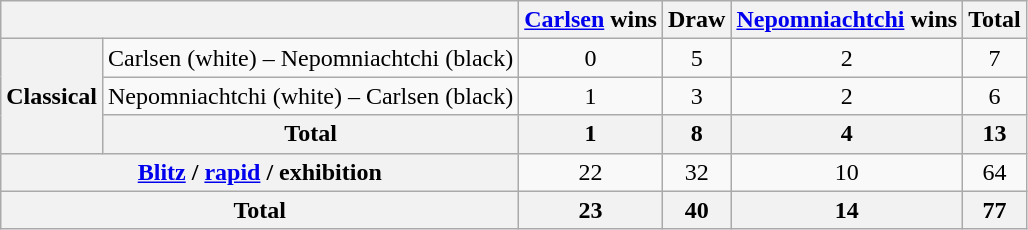<table class="wikitable">
<tr>
<th colspan=2></th>
<th><a href='#'>Carlsen</a> wins</th>
<th>Draw</th>
<th><a href='#'>Nepomniachtchi</a> wins</th>
<th>Total</th>
</tr>
<tr align=center>
<th rowspan=3>Classical</th>
<td>Carlsen (white) – Nepomniachtchi (black)</td>
<td>0</td>
<td>5</td>
<td>2</td>
<td>7</td>
</tr>
<tr align=center>
<td>Nepomniachtchi (white) – Carlsen (black)</td>
<td>1</td>
<td>3</td>
<td>2</td>
<td>6</td>
</tr>
<tr>
<th>Total</th>
<th>1</th>
<th>8</th>
<th>4</th>
<th>13</th>
</tr>
<tr align=center>
<th colspan=2><a href='#'>Blitz</a> / <a href='#'>rapid</a> / exhibition</th>
<td>22</td>
<td>32</td>
<td>10</td>
<td>64</td>
</tr>
<tr>
<th colspan=2>Total</th>
<th>23</th>
<th>40</th>
<th>14</th>
<th>77</th>
</tr>
</table>
